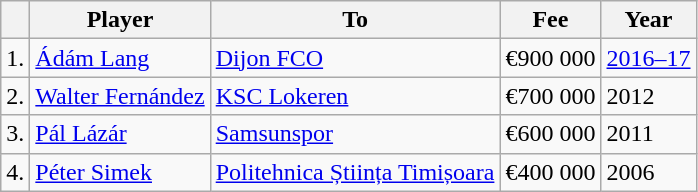<table border="0" class="wikitable">
<tr>
<th></th>
<th>Player</th>
<th>To</th>
<th>Fee</th>
<th>Year</th>
</tr>
<tr>
<td>1.</td>
<td> <a href='#'>Ádám Lang</a></td>
<td> <a href='#'>Dijon FCO</a></td>
<td>€900 000</td>
<td><a href='#'>2016–17</a></td>
</tr>
<tr>
<td>2.</td>
<td> <a href='#'>Walter Fernández</a></td>
<td> <a href='#'>KSC Lokeren</a></td>
<td>€700 000</td>
<td>2012</td>
</tr>
<tr>
<td>3.</td>
<td> <a href='#'>Pál Lázár</a></td>
<td> <a href='#'>Samsunspor</a></td>
<td>€600 000</td>
<td>2011</td>
</tr>
<tr>
<td>4.</td>
<td> <a href='#'>Péter Simek</a></td>
<td> <a href='#'>Politehnica Știința Timișoara</a></td>
<td>€400 000</td>
<td>2006</td>
</tr>
</table>
